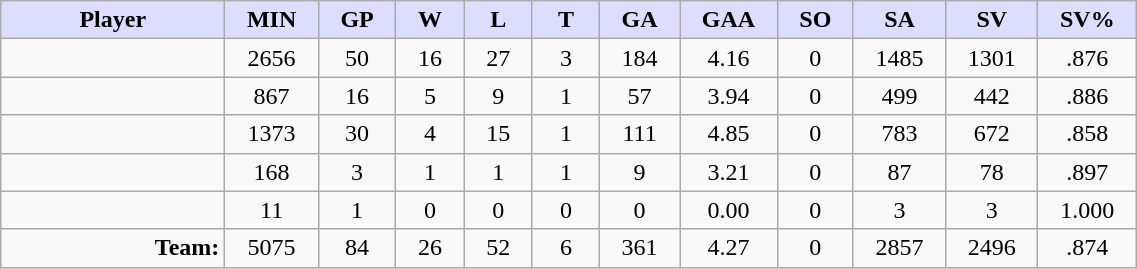<table style="width:60%;" class="wikitable sortable">
<tr>
<th style="background:#ddf; width:10%;">Player</th>
<th style="width:3%; background:#ddf;" title="Minutes played">MIN</th>
<th style="width:3%; background:#ddf;" title="Games played in">GP</th>
<th style="width:3%; background:#ddf;" title="Wins">W</th>
<th style="width:3%; background:#ddf;" title="Losses">L</th>
<th style="width:3%; background:#ddf;" title="Ties">T</th>
<th style="width:3%; background:#ddf;" title="Goals against">GA</th>
<th style="width:3%; background:#ddf;" title="Goals against average">GAA</th>
<th style="width:3%; background:#ddf;" title="Shut-outs">SO</th>
<th style="width:3%; background:#ddf;" title="Shots against">SA</th>
<th style="width:3%; background:#ddf;" title="Shots saved">SV</th>
<th style="width:3%; background:#ddf;" title="Save percentage">SV%</th>
</tr>
<tr style="text-align:center;">
<td style="text-align:right;"></td>
<td>2656</td>
<td>50</td>
<td>16</td>
<td>27</td>
<td>3</td>
<td>184</td>
<td>4.16</td>
<td>0</td>
<td>1485</td>
<td>1301</td>
<td>.876</td>
</tr>
<tr style="text-align:center;">
<td style="text-align:right;"></td>
<td>867</td>
<td>16</td>
<td>5</td>
<td>9</td>
<td>1</td>
<td>57</td>
<td>3.94</td>
<td>0</td>
<td>499</td>
<td>442</td>
<td>.886</td>
</tr>
<tr style="text-align:center;">
<td style="text-align:right;"></td>
<td>1373</td>
<td>30</td>
<td>4</td>
<td>15</td>
<td>1</td>
<td>111</td>
<td>4.85</td>
<td>0</td>
<td>783</td>
<td>672</td>
<td>.858</td>
</tr>
<tr style="text-align:center;">
<td style="text-align:right;"></td>
<td>168</td>
<td>3</td>
<td>1</td>
<td>1</td>
<td>1</td>
<td>9</td>
<td>3.21</td>
<td>0</td>
<td>87</td>
<td>78</td>
<td>.897</td>
</tr>
<tr style="text-align:center;">
<td style="text-align:right;"></td>
<td>11</td>
<td>1</td>
<td>0</td>
<td>0</td>
<td>0</td>
<td>0</td>
<td>0.00</td>
<td>0</td>
<td>3</td>
<td>3</td>
<td>1.000</td>
</tr>
<tr style="text-align:center;">
<td style="text-align:right;"><strong>Team:</strong></td>
<td>5075</td>
<td>84</td>
<td>26</td>
<td>52</td>
<td>6</td>
<td>361</td>
<td>4.27</td>
<td>0</td>
<td>2857</td>
<td>2496</td>
<td>.874</td>
</tr>
</table>
